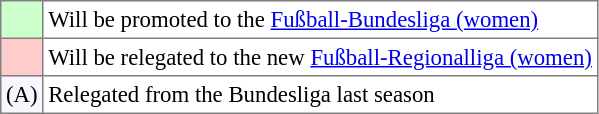<table bgcolor="#f7f8ff" cellpadding="3" cellspacing="0" border="1" style="font-size: 95%; border: gray solid 1px; border-collapse: collapse;text-align:center;">
<tr>
<td style="background:#ccffcc;" width="20"></td>
<td bgcolor="#ffffff" align="left">Will be promoted to the <a href='#'>Fußball-Bundesliga (women)</a></td>
</tr>
<tr>
<td style="background: #FFCCCC" width="20"></td>
<td bgcolor="#ffffff" align="left">Will be relegated to the new <a href='#'>Fußball-Regionalliga (women)</a></td>
</tr>
<tr>
<td style="background: "#ffffff" width="20">(A)</td>
<td bgcolor="#ffffff" align="left">Relegated from the Bundesliga last season</td>
</tr>
</table>
